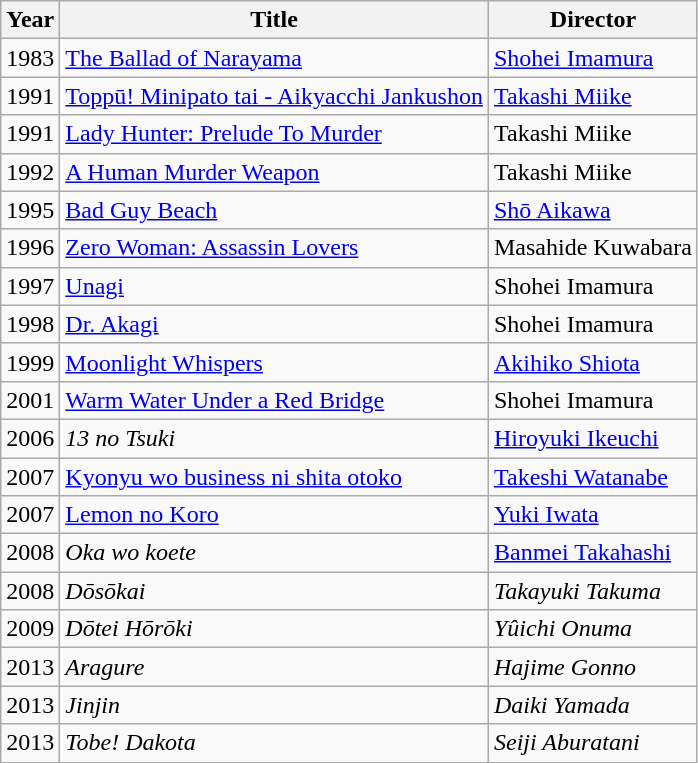<table class="wikitable">
<tr>
<th>Year</th>
<th>Title</th>
<th>Director</th>
</tr>
<tr>
<td>1983</td>
<td><a href='#'>The Ballad of Narayama</a></td>
<td><a href='#'>Shohei Imamura</a></td>
</tr>
<tr>
<td>1991</td>
<td><a href='#'>Toppū! Minipato tai - Aikyacchi Jankushon</a></td>
<td><a href='#'>Takashi Miike</a></td>
</tr>
<tr>
<td>1991</td>
<td><a href='#'>Lady Hunter: Prelude To Murder</a></td>
<td>Takashi Miike</td>
</tr>
<tr>
<td>1992</td>
<td><a href='#'>A Human Murder Weapon</a></td>
<td>Takashi Miike</td>
</tr>
<tr>
<td>1995</td>
<td><a href='#'>Bad Guy Beach</a></td>
<td><a href='#'>Shō Aikawa</a></td>
</tr>
<tr>
<td>1996</td>
<td><a href='#'>Zero Woman: Assassin Lovers</a></td>
<td>Masahide Kuwabara</td>
</tr>
<tr>
<td>1997</td>
<td><a href='#'>Unagi</a></td>
<td>Shohei Imamura</td>
</tr>
<tr>
<td>1998</td>
<td><a href='#'>Dr. Akagi</a></td>
<td>Shohei Imamura</td>
</tr>
<tr>
<td>1999</td>
<td><a href='#'>Moonlight Whispers</a></td>
<td><a href='#'>Akihiko Shiota</a></td>
</tr>
<tr>
<td>2001</td>
<td><a href='#'>Warm Water Under a Red Bridge</a></td>
<td>Shohei Imamura</td>
</tr>
<tr>
<td>2006</td>
<td><em>13 no Tsuki</em></td>
<td><a href='#'>Hiroyuki Ikeuchi</a></td>
</tr>
<tr>
<td>2007</td>
<td><a href='#'>Kyonyu wo business ni shita otoko</a></td>
<td><a href='#'>Takeshi Watanabe</a></td>
</tr>
<tr>
<td>2007</td>
<td><a href='#'>Lemon no Koro</a></td>
<td><a href='#'>Yuki Iwata</a></td>
</tr>
<tr>
<td>2008</td>
<td><em>Oka wo koete</em></td>
<td><a href='#'>Banmei Takahashi</a></td>
</tr>
<tr>
<td>2008</td>
<td><em>Dōsōkai</em></td>
<td><em>Takayuki Takuma</em></td>
</tr>
<tr>
<td>2009</td>
<td><em>Dōtei Hōrōki</em></td>
<td><em>Yûichi Onuma</em></td>
</tr>
<tr>
<td>2013</td>
<td><em>Aragure</em></td>
<td><em>Hajime Gonno</em></td>
</tr>
<tr>
<td>2013</td>
<td><em>Jinjin</em></td>
<td><em>Daiki Yamada</em></td>
</tr>
<tr>
<td>2013</td>
<td><em>Tobe! Dakota</em></td>
<td><em>Seiji Aburatani</em></td>
</tr>
</table>
